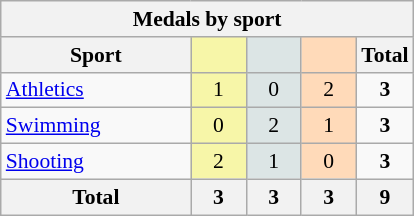<table class="wikitable" style="font-size:90%; text-align:center;">
<tr>
<th colspan=5>Medals by sport</th>
</tr>
<tr>
<th width=120>Sport</th>
<th scope="col" width=30 style="background:#F7F6A8;"></th>
<th scope="col" width=30 style="background:#DCE5E5;"></th>
<th scope="col" width=30 style="background:#FFDAB9;"></th>
<th width=30>Total</th>
</tr>
<tr>
<td align=left><a href='#'>Athletics</a></td>
<td style="background:#F7F6A8;">1</td>
<td style="background:#DCE5E5;">0</td>
<td style="background:#FFDAB9;">2</td>
<td><strong>3</strong></td>
</tr>
<tr>
<td align=left><a href='#'>Swimming</a></td>
<td style="background:#F7F6A8;">0</td>
<td style="background:#DCE5E5;">2</td>
<td style="background:#FFDAB9;">1</td>
<td><strong>3</strong></td>
</tr>
<tr>
<td align=left><a href='#'>Shooting</a></td>
<td style="background:#F7F6A8;">2</td>
<td style="background:#DCE5E5;">1</td>
<td style="background:#FFDAB9;">0</td>
<td><strong>3</strong></td>
</tr>
<tr class="sortbottom">
<th>Total</th>
<th>3</th>
<th>3</th>
<th>3</th>
<th>9</th>
</tr>
</table>
